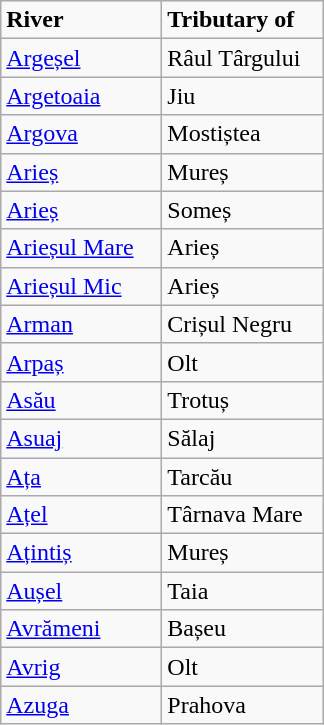<table class="wikitable">
<tr>
<td width="100pt"><strong>River</strong></td>
<td width="100pt"><strong>Tributary of</strong></td>
</tr>
<tr>
<td><a href='#'>Argeșel</a></td>
<td>Râul Târgului</td>
</tr>
<tr>
<td><a href='#'>Argetoaia</a></td>
<td>Jiu</td>
</tr>
<tr>
<td><a href='#'>Argova</a></td>
<td>Mostiștea</td>
</tr>
<tr>
<td><a href='#'>Arieș</a></td>
<td>Mureș</td>
</tr>
<tr>
<td><a href='#'>Arieș</a></td>
<td>Someș</td>
</tr>
<tr>
<td><a href='#'>Arieșul Mare</a></td>
<td>Arieș</td>
</tr>
<tr>
<td><a href='#'>Arieșul Mic</a></td>
<td>Arieș</td>
</tr>
<tr>
<td><a href='#'>Arman</a></td>
<td>Crișul Negru</td>
</tr>
<tr>
<td><a href='#'>Arpaș</a></td>
<td>Olt</td>
</tr>
<tr>
<td><a href='#'>Asău</a></td>
<td>Trotuș</td>
</tr>
<tr>
<td><a href='#'>Asuaj</a></td>
<td>Sălaj</td>
</tr>
<tr>
<td><a href='#'>Ața</a></td>
<td>Tarcău</td>
</tr>
<tr>
<td><a href='#'>Ațel</a></td>
<td>Târnava Mare</td>
</tr>
<tr>
<td><a href='#'>Ațintiș</a></td>
<td>Mureș</td>
</tr>
<tr>
<td><a href='#'>Aușel</a></td>
<td>Taia</td>
</tr>
<tr>
<td><a href='#'>Avrămeni</a></td>
<td>Bașeu</td>
</tr>
<tr>
<td><a href='#'>Avrig</a></td>
<td>Olt</td>
</tr>
<tr>
<td><a href='#'>Azuga</a></td>
<td>Prahova</td>
</tr>
</table>
